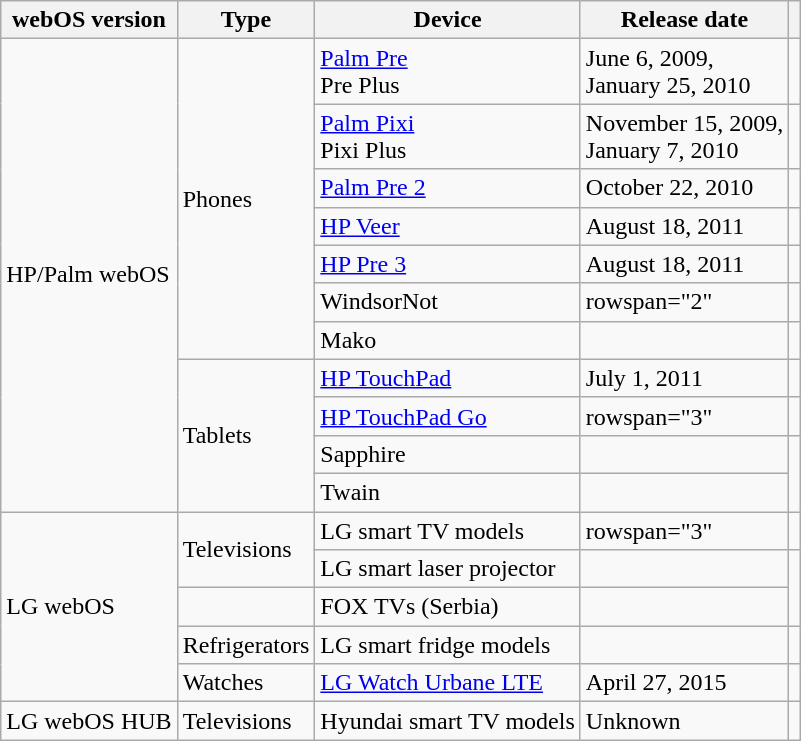<table class="wikitable">
<tr>
<th>webOS version</th>
<th>Type</th>
<th>Device</th>
<th>Release date</th>
<th></th>
</tr>
<tr>
<td rowspan="11">HP/Palm webOS</td>
<td rowspan="7">Phones</td>
<td><a href='#'>Palm Pre</a><br>Pre Plus</td>
<td>June 6, 2009,<br>January 25, 2010</td>
<td></td>
</tr>
<tr>
<td><a href='#'>Palm Pixi</a><br>Pixi Plus</td>
<td>November 15, 2009,<br>January 7, 2010</td>
<td></td>
</tr>
<tr>
<td><a href='#'>Palm Pre 2</a></td>
<td>October 22, 2010</td>
<td></td>
</tr>
<tr>
<td><a href='#'>HP Veer</a></td>
<td>August 18, 2011</td>
<td></td>
</tr>
<tr>
<td><a href='#'>HP Pre 3</a></td>
<td>August 18, 2011</td>
<td></td>
</tr>
<tr>
<td>WindsorNot</td>
<td>rowspan="2" </td>
<td></td>
</tr>
<tr>
<td>Mako</td>
<td></td>
</tr>
<tr>
<td rowspan="4">Tablets</td>
<td><a href='#'>HP TouchPad</a></td>
<td>July 1, 2011</td>
<td></td>
</tr>
<tr>
<td><a href='#'>HP TouchPad Go</a></td>
<td>rowspan="3" </td>
<td></td>
</tr>
<tr>
<td>Sapphire</td>
<td></td>
</tr>
<tr>
<td>Twain</td>
<td></td>
</tr>
<tr>
<td rowspan="5">LG webOS</td>
<td rowspan="2">Televisions</td>
<td>LG smart TV models</td>
<td>rowspan="3" </td>
<td></td>
</tr>
<tr>
<td>LG smart laser projector</td>
<td></td>
</tr>
<tr>
<td></td>
<td>FOX TVs (Serbia)</td>
<td></td>
</tr>
<tr>
<td>Refrigerators</td>
<td>LG smart fridge models</td>
<td></td>
<td></td>
</tr>
<tr>
<td>Watches</td>
<td><a href='#'>LG Watch Urbane LTE</a></td>
<td>April 27, 2015</td>
<td></td>
</tr>
<tr>
<td>LG webOS HUB</td>
<td>Televisions</td>
<td>Hyundai smart TV models</td>
<td>Unknown</td>
<td></td>
</tr>
</table>
